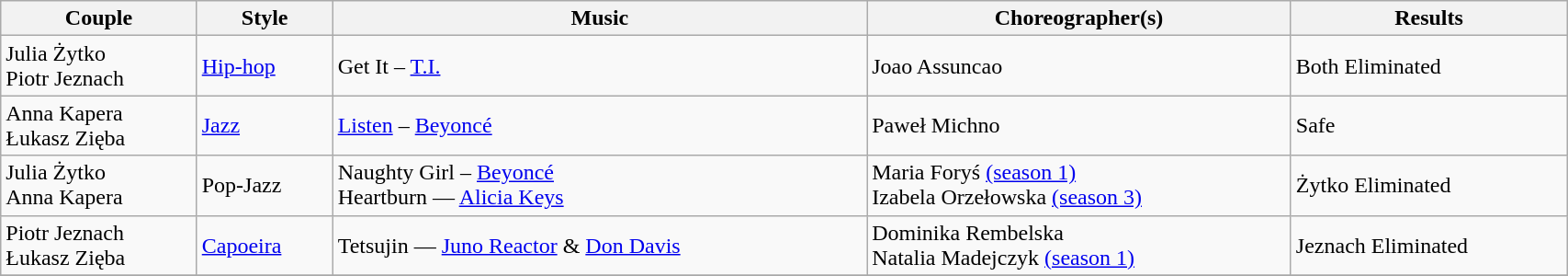<table class="wikitable" width="90%">
<tr>
<th>Couple</th>
<th>Style</th>
<th>Music</th>
<th>Choreographer(s)</th>
<th>Results</th>
</tr>
<tr>
<td>Julia Żytko<br>Piotr Jeznach</td>
<td><a href='#'>Hip-hop</a></td>
<td>Get It – <a href='#'>T.I.</a></td>
<td>Joao Assuncao</td>
<td>Both Eliminated</td>
</tr>
<tr>
<td>Anna Kapera<br>Łukasz Zięba</td>
<td><a href='#'>Jazz</a></td>
<td><a href='#'>Listen</a> – <a href='#'>Beyoncé</a></td>
<td>Paweł Michno</td>
<td>Safe</td>
</tr>
<tr>
<td>Julia Żytko<br>Anna Kapera</td>
<td>Pop-Jazz</td>
<td>Naughty Girl – <a href='#'>Beyoncé</a><br>Heartburn — <a href='#'>Alicia Keys</a></td>
<td>Maria Foryś <a href='#'>(season 1)</a><br>Izabela Orzełowska <a href='#'>(season 3)</a></td>
<td>Żytko Eliminated</td>
</tr>
<tr>
<td>Piotr Jeznach<br>Łukasz Zięba</td>
<td><a href='#'>Capoeira</a></td>
<td>Tetsujin — <a href='#'>Juno Reactor</a> & <a href='#'>Don Davis</a></td>
<td>Dominika Rembelska<br> Natalia Madejczyk <a href='#'>(season 1)</a></td>
<td>Jeznach Eliminated</td>
</tr>
<tr>
</tr>
</table>
